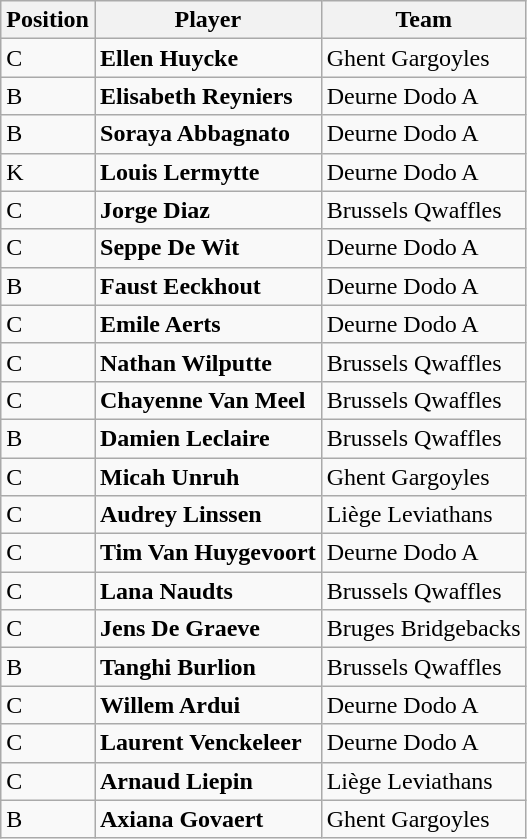<table class="wikitable sortable">
<tr>
<th>Position</th>
<th>Player</th>
<th>Team</th>
</tr>
<tr>
<td>C</td>
<td><strong>Ellen Huycke</strong></td>
<td>Ghent Gargoyles</td>
</tr>
<tr>
<td>B</td>
<td><strong>Elisabeth Reyniers</strong></td>
<td>Deurne Dodo A</td>
</tr>
<tr>
<td>B</td>
<td><strong>Soraya Abbagnato</strong></td>
<td>Deurne Dodo A</td>
</tr>
<tr>
<td>K</td>
<td><strong>Louis Lermytte</strong></td>
<td>Deurne Dodo A</td>
</tr>
<tr>
<td>C</td>
<td><strong>Jorge Diaz</strong></td>
<td>Brussels Qwaffles</td>
</tr>
<tr>
<td>C</td>
<td><strong>Seppe De Wit </strong></td>
<td>Deurne Dodo A</td>
</tr>
<tr>
<td>B</td>
<td><strong>Faust Eeckhout</strong></td>
<td>Deurne Dodo A</td>
</tr>
<tr>
<td>C</td>
<td><strong>Emile Aerts</strong></td>
<td>Deurne Dodo A</td>
</tr>
<tr>
<td>C</td>
<td><strong>Nathan Wilputte</strong></td>
<td>Brussels Qwaffles</td>
</tr>
<tr>
<td>C</td>
<td><strong>Chayenne Van Meel</strong></td>
<td>Brussels Qwaffles</td>
</tr>
<tr>
<td>B</td>
<td><strong>Damien Leclaire</strong></td>
<td>Brussels Qwaffles</td>
</tr>
<tr>
<td>C</td>
<td><strong>Micah Unruh</strong></td>
<td>Ghent Gargoyles</td>
</tr>
<tr>
<td>C</td>
<td><strong>Audrey Linssen</strong></td>
<td>Liège Leviathans</td>
</tr>
<tr>
<td>C</td>
<td><strong>Tim Van Huygevoort </strong></td>
<td>Deurne Dodo A</td>
</tr>
<tr>
<td>C</td>
<td><strong>Lana Naudts</strong></td>
<td>Brussels Qwaffles</td>
</tr>
<tr>
<td>C</td>
<td><strong>Jens De Graeve</strong></td>
<td>Bruges Bridgebacks</td>
</tr>
<tr>
<td>B</td>
<td><strong>Tanghi Burlion</strong></td>
<td>Brussels Qwaffles</td>
</tr>
<tr>
<td>C</td>
<td><strong>Willem Ardui</strong></td>
<td>Deurne Dodo A</td>
</tr>
<tr>
<td>C</td>
<td><strong>Laurent Venckeleer</strong></td>
<td>Deurne Dodo A</td>
</tr>
<tr>
<td>C</td>
<td><strong>Arnaud Liepin</strong></td>
<td>Liège Leviathans</td>
</tr>
<tr>
<td>B</td>
<td><strong>Axiana Govaert</strong></td>
<td>Ghent Gargoyles</td>
</tr>
</table>
